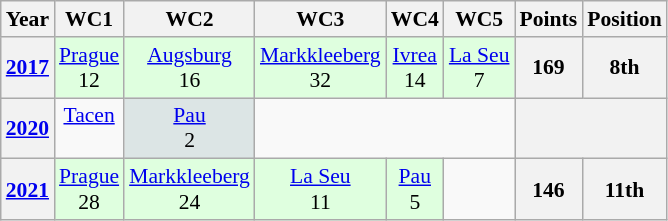<table class="wikitable" style="font-size: 90%; text-align: center">
<tr>
<th>Year</th>
<th>WC1</th>
<th>WC2</th>
<th>WC3</th>
<th>WC4</th>
<th>WC5</th>
<th>Points</th>
<th>Position</th>
</tr>
<tr>
<th><a href='#'>2017</a></th>
<td style="background:#DFFFDF;"><a href='#'>Prague</a> <br>12</td>
<td style="background:#DFFFDF;"><a href='#'>Augsburg</a> <br>16</td>
<td style="background:#DFFFDF;"><a href='#'>Markkleeberg</a><br>32</td>
<td style="background:#DFFFDF;"><a href='#'>Ivrea</a> <br>14</td>
<td style="background:#DFFFDF;"><a href='#'>La Seu</a> <br>7</td>
<th>169</th>
<th>8th</th>
</tr>
<tr>
<th><a href='#'>2020</a></th>
<td><a href='#'>Tacen</a> <br> </td>
<td style="background:#DCE5E5;"><a href='#'>Pau</a> <br>2</td>
<td colspan=3></td>
<th colspan=2><strong></strong></th>
</tr>
<tr>
<th><a href='#'>2021</a></th>
<td style="background:#DFFFDF;"><a href='#'>Prague</a> <br>28</td>
<td style="background:#DFFFDF;"><a href='#'>Markkleeberg</a><br>24</td>
<td style="background:#DFFFDF;"><a href='#'>La Seu</a> <br>11</td>
<td style="background:#DFFFDF;"><a href='#'>Pau</a> <br>5</td>
<td></td>
<th>146</th>
<th>11th</th>
</tr>
</table>
